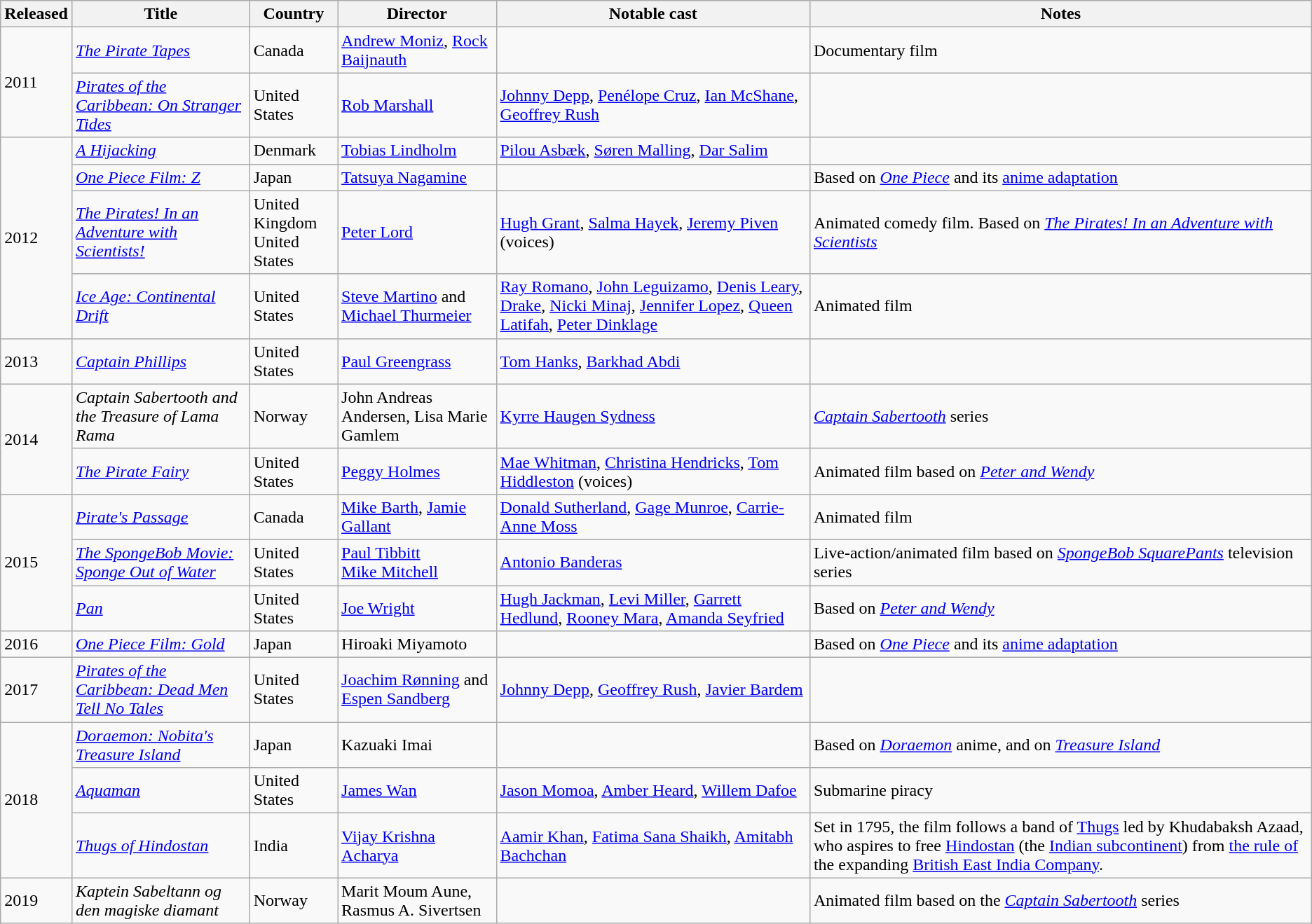<table class="wikitable sortable">
<tr>
<th>Released</th>
<th>Title</th>
<th>Country</th>
<th>Director</th>
<th>Notable cast</th>
<th>Notes</th>
</tr>
<tr>
<td rowspan="2">2011</td>
<td><em><a href='#'>The Pirate Tapes</a></em></td>
<td>Canada</td>
<td><a href='#'>Andrew Moniz</a>, <a href='#'>Rock Baijnauth</a></td>
<td></td>
<td>Documentary film</td>
</tr>
<tr>
<td><em><a href='#'>Pirates of the Caribbean: On Stranger Tides</a></em></td>
<td>United States</td>
<td><a href='#'>Rob Marshall</a></td>
<td><a href='#'>Johnny Depp</a>, <a href='#'>Penélope Cruz</a>, <a href='#'>Ian McShane</a>, <a href='#'>Geoffrey Rush</a></td>
<td></td>
</tr>
<tr>
<td rowspan="4">2012</td>
<td><em><a href='#'>A Hijacking</a></em></td>
<td>Denmark</td>
<td><a href='#'>Tobias Lindholm</a></td>
<td><a href='#'>Pilou Asbæk</a>, <a href='#'>Søren Malling</a>, <a href='#'>Dar Salim</a></td>
<td></td>
</tr>
<tr>
<td><em><a href='#'>One Piece Film: Z</a></em></td>
<td>Japan</td>
<td><a href='#'>Tatsuya Nagamine</a></td>
<td></td>
<td>Based on <em><a href='#'>One Piece</a></em> and its <a href='#'>anime adaptation</a></td>
</tr>
<tr>
<td><em><a href='#'>The Pirates! In an Adventure with Scientists!</a></em></td>
<td>United Kingdom<br>United States</td>
<td><a href='#'>Peter Lord</a></td>
<td><a href='#'>Hugh Grant</a>, <a href='#'>Salma Hayek</a>, <a href='#'>Jeremy Piven</a> (voices)</td>
<td>Animated comedy film. Based on <em><a href='#'>The Pirates! In an Adventure with Scientists</a></em></td>
</tr>
<tr>
<td><em><a href='#'>Ice Age: Continental Drift</a></em></td>
<td>United States</td>
<td><a href='#'>Steve Martino</a> and <a href='#'>Michael Thurmeier</a></td>
<td><a href='#'>Ray Romano</a>, <a href='#'>John Leguizamo</a>, <a href='#'>Denis Leary</a>, <a href='#'>Drake</a>, <a href='#'>Nicki Minaj</a>, <a href='#'>Jennifer Lopez</a>, <a href='#'>Queen Latifah</a>, <a href='#'>Peter Dinklage</a></td>
<td>Animated film</td>
</tr>
<tr>
<td>2013</td>
<td><em><a href='#'>Captain Phillips</a></em></td>
<td>United States</td>
<td><a href='#'>Paul Greengrass</a></td>
<td><a href='#'>Tom Hanks</a>, <a href='#'>Barkhad Abdi</a></td>
<td></td>
</tr>
<tr>
<td rowspan="2">2014</td>
<td><em>Captain Sabertooth and the Treasure of Lama Rama</em></td>
<td>Norway</td>
<td>John Andreas Andersen, Lisa Marie Gamlem</td>
<td><a href='#'>Kyrre Haugen Sydness</a></td>
<td><em><a href='#'>Captain Sabertooth</a></em> series</td>
</tr>
<tr>
<td><em><a href='#'>The Pirate Fairy</a></em></td>
<td>United States</td>
<td><a href='#'>Peggy Holmes</a></td>
<td><a href='#'>Mae Whitman</a>, <a href='#'>Christina Hendricks</a>, <a href='#'>Tom Hiddleston</a> (voices)</td>
<td>Animated film based on <em><a href='#'>Peter and Wendy</a></em></td>
</tr>
<tr>
<td rowspan="3">2015</td>
<td><em><a href='#'>Pirate's Passage</a></em></td>
<td>Canada</td>
<td><a href='#'>Mike Barth</a>, <a href='#'>Jamie Gallant</a></td>
<td><a href='#'>Donald Sutherland</a>, <a href='#'>Gage Munroe</a>, <a href='#'>Carrie-Anne Moss</a></td>
<td>Animated film</td>
</tr>
<tr>
<td><em><a href='#'>The SpongeBob Movie: Sponge Out of Water</a></em></td>
<td>United States</td>
<td><a href='#'>Paul Tibbitt</a><br><a href='#'>Mike Mitchell</a></td>
<td><a href='#'>Antonio Banderas</a></td>
<td>Live-action/animated film based on <em><a href='#'>SpongeBob SquarePants</a></em> television series</td>
</tr>
<tr>
<td><em><a href='#'>Pan</a></em></td>
<td>United States</td>
<td><a href='#'>Joe Wright</a></td>
<td><a href='#'>Hugh Jackman</a>, <a href='#'>Levi Miller</a>, <a href='#'>Garrett Hedlund</a>, <a href='#'>Rooney Mara</a>, <a href='#'>Amanda Seyfried</a></td>
<td>Based on <em><a href='#'>Peter and Wendy</a></em></td>
</tr>
<tr>
<td>2016</td>
<td><em><a href='#'>One Piece Film: Gold</a></em></td>
<td>Japan</td>
<td>Hiroaki Miyamoto</td>
<td></td>
<td>Based on <em><a href='#'>One Piece</a></em> and its <a href='#'>anime adaptation</a></td>
</tr>
<tr>
<td>2017</td>
<td><em><a href='#'>Pirates of the Caribbean: Dead Men Tell No Tales</a></em></td>
<td>United States</td>
<td><a href='#'>Joachim Rønning</a> and <a href='#'>Espen Sandberg</a></td>
<td><a href='#'>Johnny Depp</a>, <a href='#'>Geoffrey Rush</a>, <a href='#'>Javier Bardem</a></td>
<td></td>
</tr>
<tr>
<td rowspan="3">2018</td>
<td><em><a href='#'>Doraemon: Nobita's Treasure Island</a></em></td>
<td>Japan</td>
<td>Kazuaki Imai</td>
<td></td>
<td>Based on <em><a href='#'>Doraemon</a></em> anime, and on <em><a href='#'>Treasure Island</a></em></td>
</tr>
<tr>
<td><em><a href='#'>Aquaman</a></em></td>
<td>United States</td>
<td><a href='#'>James Wan</a></td>
<td><a href='#'>Jason Momoa</a>, <a href='#'>Amber Heard</a>, <a href='#'>Willem Dafoe</a></td>
<td>Submarine piracy</td>
</tr>
<tr>
<td><em><a href='#'>Thugs of Hindostan</a></em></td>
<td>India</td>
<td><a href='#'>Vijay Krishna Acharya</a></td>
<td><a href='#'>Aamir Khan</a>, <a href='#'>Fatima Sana Shaikh</a>, <a href='#'>Amitabh Bachchan</a></td>
<td>Set in 1795, the film follows a band of <a href='#'>Thugs</a> led by Khudabaksh Azaad, who aspires to free <a href='#'>Hindostan</a> (the <a href='#'>Indian subcontinent</a>) from <a href='#'>the rule of</a> the expanding <a href='#'>British East India Company</a>.</td>
</tr>
<tr>
<td>2019</td>
<td><em>Kaptein Sabeltann og den magiske diamant</em></td>
<td>Norway</td>
<td>Marit Moum Aune, Rasmus A. Sivertsen</td>
<td></td>
<td>Animated film based on the <em><a href='#'>Captain Sabertooth</a></em> series</td>
</tr>
</table>
